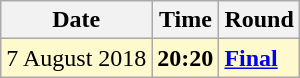<table class="wikitable">
<tr>
<th>Date</th>
<th>Time</th>
<th>Round</th>
</tr>
<tr style=background:lemonchiffon>
<td>7 August 2018</td>
<td><strong>20:20</strong></td>
<td><strong><a href='#'>Final</a></strong></td>
</tr>
</table>
